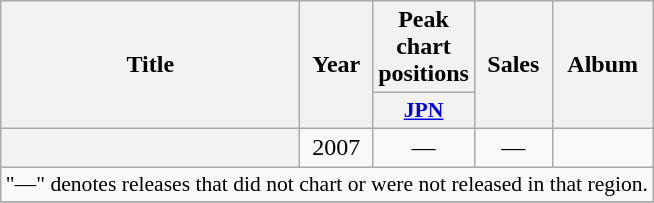<table class="wikitable plainrowheaders" style="text-align:center;">
<tr>
<th scope="col" rowspan="2" style="width:12em;">Title</th>
<th scope="col" rowspan="2">Year</th>
<th scope="col" colspan="1">Peak chart positions</th>
<th scope="col" rowspan="2">Sales</th>
<th scope="col" rowspan="2">Album</th>
</tr>
<tr>
<th scope="col" style="width:3em;font-size:90%;"><a href='#'>JPN</a><br></th>
</tr>
<tr>
<th scope="row"></th>
<td>2007</td>
<td>—</td>
<td>—</td>
<td></td>
</tr>
<tr>
<td colspan="5" style="font-size:90%;">"—" denotes releases that did not chart or were not released in that region.</td>
</tr>
<tr>
</tr>
</table>
